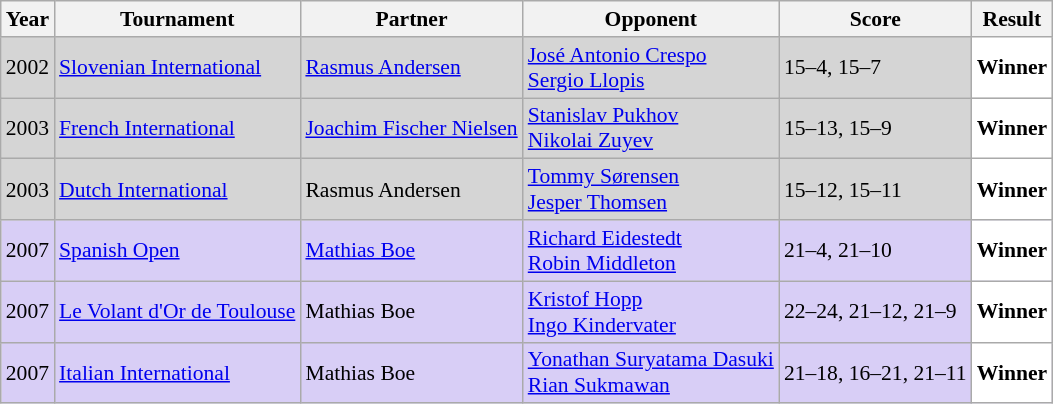<table class="sortable wikitable" style="font-size: 90%;">
<tr>
<th>Year</th>
<th>Tournament</th>
<th>Partner</th>
<th>Opponent</th>
<th>Score</th>
<th>Result</th>
</tr>
<tr style="background:#D5D5D5">
<td align="center">2002</td>
<td align="left"><a href='#'>Slovenian International</a></td>
<td align="left"> <a href='#'>Rasmus Andersen</a></td>
<td align="left"> <a href='#'>José Antonio Crespo</a> <br>  <a href='#'>Sergio Llopis</a></td>
<td align="left">15–4, 15–7</td>
<td style="text-align:left; background:white"> <strong>Winner</strong></td>
</tr>
<tr style="background:#D5D5D5">
<td align="center">2003</td>
<td align="left"><a href='#'>French International</a></td>
<td align="left"> <a href='#'>Joachim Fischer Nielsen</a></td>
<td align="left"> <a href='#'>Stanislav Pukhov</a> <br>  <a href='#'>Nikolai Zuyev</a></td>
<td align="left">15–13, 15–9</td>
<td style="text-align:left; background:white"> <strong>Winner</strong></td>
</tr>
<tr style="background:#D5D5D5">
<td align="center">2003</td>
<td align="left"><a href='#'>Dutch International</a></td>
<td align="left"> Rasmus Andersen</td>
<td align="left"> <a href='#'>Tommy Sørensen</a> <br>  <a href='#'>Jesper Thomsen</a></td>
<td align="left">15–12, 15–11</td>
<td style="text-align:left; background:white"> <strong>Winner</strong></td>
</tr>
<tr style="background:#D8CEF6">
<td align="center">2007</td>
<td align="left"><a href='#'>Spanish Open</a></td>
<td align="left"> <a href='#'>Mathias Boe</a></td>
<td align="left"> <a href='#'>Richard Eidestedt</a> <br>  <a href='#'>Robin Middleton</a></td>
<td align="left">21–4, 21–10</td>
<td style="text-align:left; background:white"> <strong>Winner</strong></td>
</tr>
<tr style="background:#D8CEF6">
<td align="center">2007</td>
<td align="left"><a href='#'>Le Volant d'Or de Toulouse</a></td>
<td align="left"> Mathias Boe</td>
<td align="left"> <a href='#'>Kristof Hopp</a> <br>  <a href='#'>Ingo Kindervater</a></td>
<td align="left">22–24, 21–12, 21–9</td>
<td style="text-align:left; background:white"> <strong>Winner</strong></td>
</tr>
<tr style="background:#D8CEF6">
<td align="center">2007</td>
<td align="left"><a href='#'>Italian International</a></td>
<td align="left"> Mathias Boe</td>
<td align="left"> <a href='#'>Yonathan Suryatama Dasuki</a> <br>  <a href='#'>Rian Sukmawan</a></td>
<td align="left">21–18, 16–21, 21–11</td>
<td style="text-align:left; background:white"> <strong>Winner</strong></td>
</tr>
</table>
